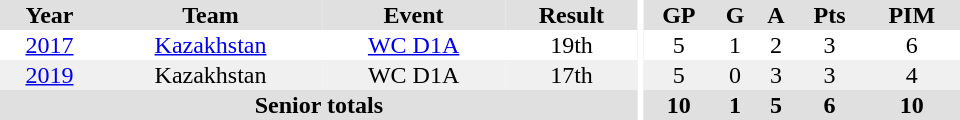<table border="0" cellpadding="1" cellspacing="0" ID="Table3" style="text-align:center; width:40em">
<tr ALIGN="center" bgcolor="#e0e0e0">
<th>Year</th>
<th>Team</th>
<th>Event</th>
<th>Result</th>
<th rowspan="99" bgcolor="#ffffff"></th>
<th>GP</th>
<th>G</th>
<th>A</th>
<th>Pts</th>
<th>PIM</th>
</tr>
<tr>
<td><a href='#'>2017</a></td>
<td><a href='#'>Kazakhstan</a></td>
<td><a href='#'>WC D1A</a></td>
<td>19th</td>
<td>5</td>
<td>1</td>
<td>2</td>
<td>3</td>
<td>6</td>
</tr>
<tr bgcolor="#f0f0f0">
<td><a href='#'>2019</a></td>
<td>Kazakhstan</td>
<td>WC D1A</td>
<td>17th</td>
<td>5</td>
<td>0</td>
<td>3</td>
<td>3</td>
<td>4</td>
</tr>
<tr bgcolor="#e0e0e0">
<th colspan="4">Senior totals</th>
<th>10</th>
<th>1</th>
<th>5</th>
<th>6</th>
<th>10</th>
</tr>
</table>
